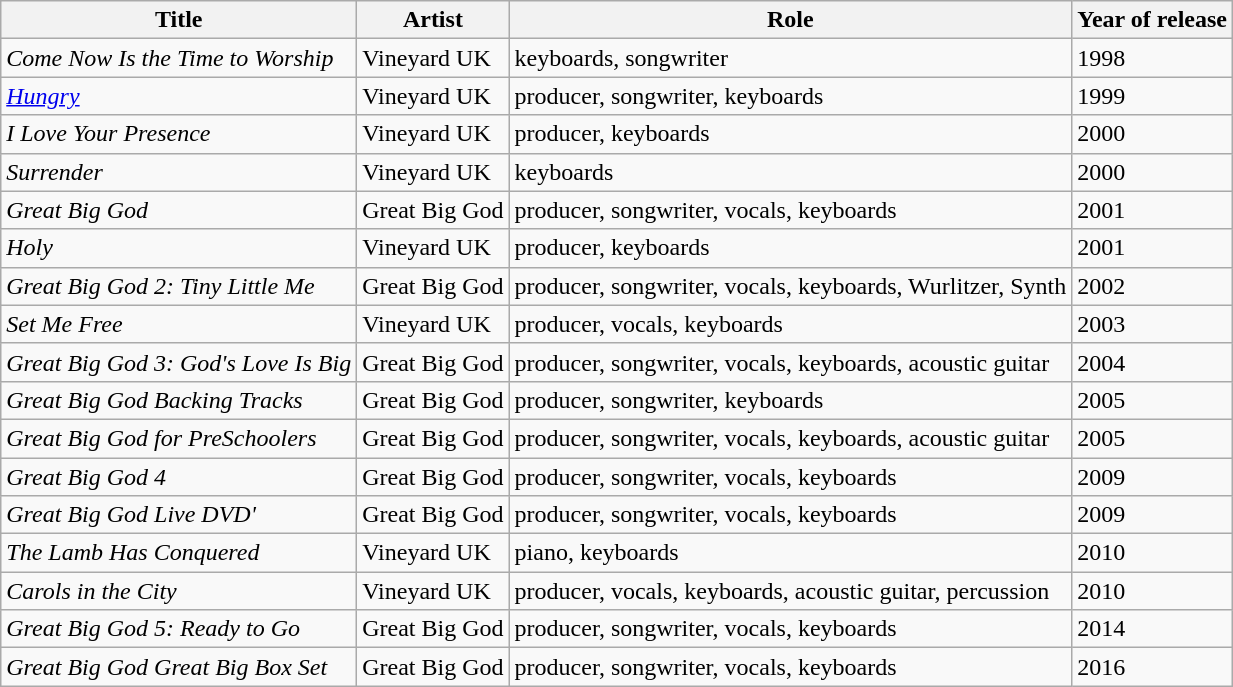<table class="wikitable sortable">
<tr>
<th>Title</th>
<th>Artist</th>
<th>Role</th>
<th>Year of release</th>
</tr>
<tr>
<td><em>Come Now Is the Time to Worship</em></td>
<td>Vineyard UK</td>
<td>keyboards, songwriter</td>
<td>1998</td>
</tr>
<tr>
<td><em><a href='#'>Hungry</a></em></td>
<td>Vineyard UK</td>
<td>producer, songwriter, keyboards</td>
<td>1999</td>
</tr>
<tr>
<td><em>I Love Your Presence</em></td>
<td>Vineyard UK</td>
<td>producer, keyboards</td>
<td>2000</td>
</tr>
<tr>
<td><em>Surrender</em></td>
<td>Vineyard UK</td>
<td>keyboards</td>
<td>2000</td>
</tr>
<tr>
<td><em>Great Big God</em></td>
<td>Great Big God</td>
<td>producer, songwriter, vocals, keyboards</td>
<td>2001</td>
</tr>
<tr>
<td><em>Holy</em></td>
<td>Vineyard UK</td>
<td>producer, keyboards</td>
<td>2001</td>
</tr>
<tr>
<td><em>Great Big God 2: Tiny Little Me</em></td>
<td>Great Big God</td>
<td>producer, songwriter, vocals, keyboards, Wurlitzer, Synth</td>
<td>2002</td>
</tr>
<tr>
<td><em>Set Me Free</em></td>
<td>Vineyard UK</td>
<td>producer, vocals, keyboards</td>
<td>2003</td>
</tr>
<tr>
<td><em>Great Big God 3: God's Love Is Big</em></td>
<td>Great Big God</td>
<td>producer, songwriter, vocals, keyboards, acoustic guitar</td>
<td>2004</td>
</tr>
<tr>
<td><em>Great Big God Backing Tracks</em></td>
<td>Great Big God</td>
<td>producer, songwriter, keyboards</td>
<td>2005</td>
</tr>
<tr>
<td><em>Great Big God for PreSchoolers</em></td>
<td>Great Big God</td>
<td>producer, songwriter, vocals, keyboards, acoustic guitar</td>
<td>2005</td>
</tr>
<tr>
<td><em>Great Big God 4</em></td>
<td>Great Big God</td>
<td>producer, songwriter, vocals, keyboards</td>
<td>2009</td>
</tr>
<tr>
<td><em>Great Big God Live DVD' </em></td>
<td>Great Big God</td>
<td>producer, songwriter, vocals, keyboards</td>
<td>2009</td>
</tr>
<tr>
<td><em>The Lamb Has Conquered</em></td>
<td>Vineyard UK</td>
<td>piano, keyboards</td>
<td>2010</td>
</tr>
<tr>
<td><em>Carols in the City</em></td>
<td>Vineyard UK</td>
<td>producer, vocals, keyboards, acoustic guitar, percussion</td>
<td>2010</td>
</tr>
<tr>
<td><em>Great Big God 5: Ready to Go</em></td>
<td>Great Big God</td>
<td>producer, songwriter, vocals, keyboards</td>
<td>2014</td>
</tr>
<tr>
<td><em>Great Big God Great Big Box Set</em></td>
<td>Great Big God</td>
<td>producer, songwriter, vocals, keyboards</td>
<td>2016</td>
</tr>
</table>
